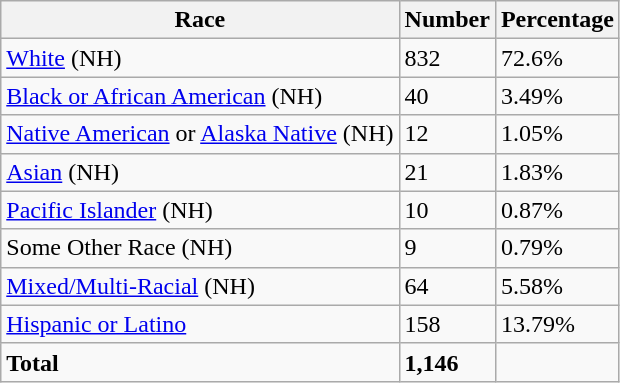<table class="wikitable">
<tr>
<th>Race</th>
<th>Number</th>
<th>Percentage</th>
</tr>
<tr>
<td><a href='#'>White</a> (NH)</td>
<td>832</td>
<td>72.6%</td>
</tr>
<tr>
<td><a href='#'>Black or African American</a> (NH)</td>
<td>40</td>
<td>3.49%</td>
</tr>
<tr>
<td><a href='#'>Native American</a> or <a href='#'>Alaska Native</a> (NH)</td>
<td>12</td>
<td>1.05%</td>
</tr>
<tr>
<td><a href='#'>Asian</a> (NH)</td>
<td>21</td>
<td>1.83%</td>
</tr>
<tr>
<td><a href='#'>Pacific Islander</a> (NH)</td>
<td>10</td>
<td>0.87%</td>
</tr>
<tr>
<td>Some Other Race (NH)</td>
<td>9</td>
<td>0.79%</td>
</tr>
<tr>
<td><a href='#'>Mixed/Multi-Racial</a> (NH)</td>
<td>64</td>
<td>5.58%</td>
</tr>
<tr>
<td><a href='#'>Hispanic or Latino</a></td>
<td>158</td>
<td>13.79%</td>
</tr>
<tr>
<td><strong>Total</strong></td>
<td><strong>1,146</strong></td>
<td></td>
</tr>
</table>
